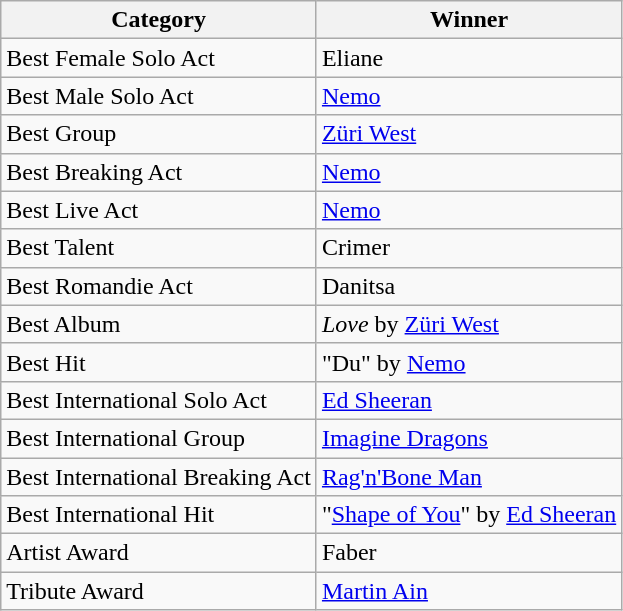<table class="wikitable zebra">
<tr>
<th>Category</th>
<th>Winner</th>
</tr>
<tr>
<td>Best Female Solo Act</td>
<td>Eliane</td>
</tr>
<tr>
<td>Best Male Solo Act</td>
<td><a href='#'>Nemo</a></td>
</tr>
<tr>
<td>Best Group</td>
<td><a href='#'>Züri West</a></td>
</tr>
<tr>
<td>Best Breaking Act</td>
<td><a href='#'>Nemo</a></td>
</tr>
<tr>
<td>Best Live Act</td>
<td><a href='#'>Nemo</a></td>
</tr>
<tr>
<td>Best Talent</td>
<td>Crimer</td>
</tr>
<tr>
<td>Best Romandie Act</td>
<td>Danitsa</td>
</tr>
<tr>
<td>Best Album</td>
<td><em>Love</em> by <a href='#'>Züri West</a></td>
</tr>
<tr>
<td>Best Hit</td>
<td>"Du" by <a href='#'>Nemo</a></td>
</tr>
<tr>
<td>Best International Solo Act</td>
<td><a href='#'>Ed Sheeran</a></td>
</tr>
<tr>
<td>Best International Group</td>
<td><a href='#'>Imagine Dragons</a></td>
</tr>
<tr>
<td>Best International Breaking Act</td>
<td><a href='#'>Rag'n'Bone Man</a></td>
</tr>
<tr>
<td>Best International Hit</td>
<td>"<a href='#'>Shape of You</a>" by <a href='#'>Ed Sheeran</a></td>
</tr>
<tr>
<td>Artist Award</td>
<td>Faber</td>
</tr>
<tr>
<td>Tribute Award</td>
<td><a href='#'>Martin Ain</a></td>
</tr>
</table>
